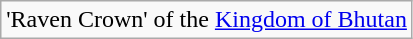<table class="wikitable">
<tr>
<td> 'Raven Crown' of the <a href='#'>Kingdom of Bhutan</a></td>
</tr>
</table>
